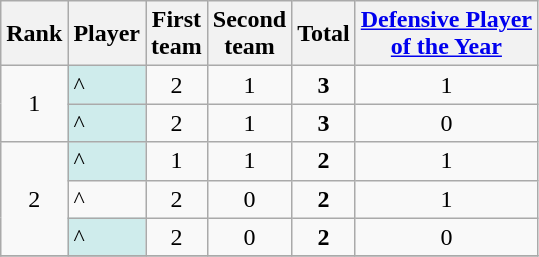<table class="wikitable sortable">
<tr>
<th>Rank</th>
<th>Player</th>
<th>First<br>team</th>
<th>Second<br>team</th>
<th>Total</th>
<th><a href='#'>Defensive Player<br>of the Year</a></th>
</tr>
<tr>
<td rowspan="2" align="center">1</td>
<td bgcolor="#CFECEC">^</td>
<td align="center">2</td>
<td align="center">1</td>
<td align="center"><strong>3</strong></td>
<td align="center">1</td>
</tr>
<tr>
<td bgcolor="#CFECEC">^</td>
<td align="center">2</td>
<td align="center">1</td>
<td align="center"><strong>3</strong></td>
<td align="center">0</td>
</tr>
<tr>
<td rowspan="3" align="center">2</td>
<td bgcolor="#CFECEC">^</td>
<td align="center">1</td>
<td align="center">1</td>
<td align="center"><strong>2</strong></td>
<td align="center">1</td>
</tr>
<tr>
<td>^</td>
<td align="center">2</td>
<td align="center">0</td>
<td align="center"><strong>2</strong></td>
<td align="center">1</td>
</tr>
<tr>
<td bgcolor="#CFECEC">^</td>
<td align="center">2</td>
<td align="center">0</td>
<td align="center"><strong>2</strong></td>
<td align="center">0</td>
</tr>
<tr>
</tr>
</table>
